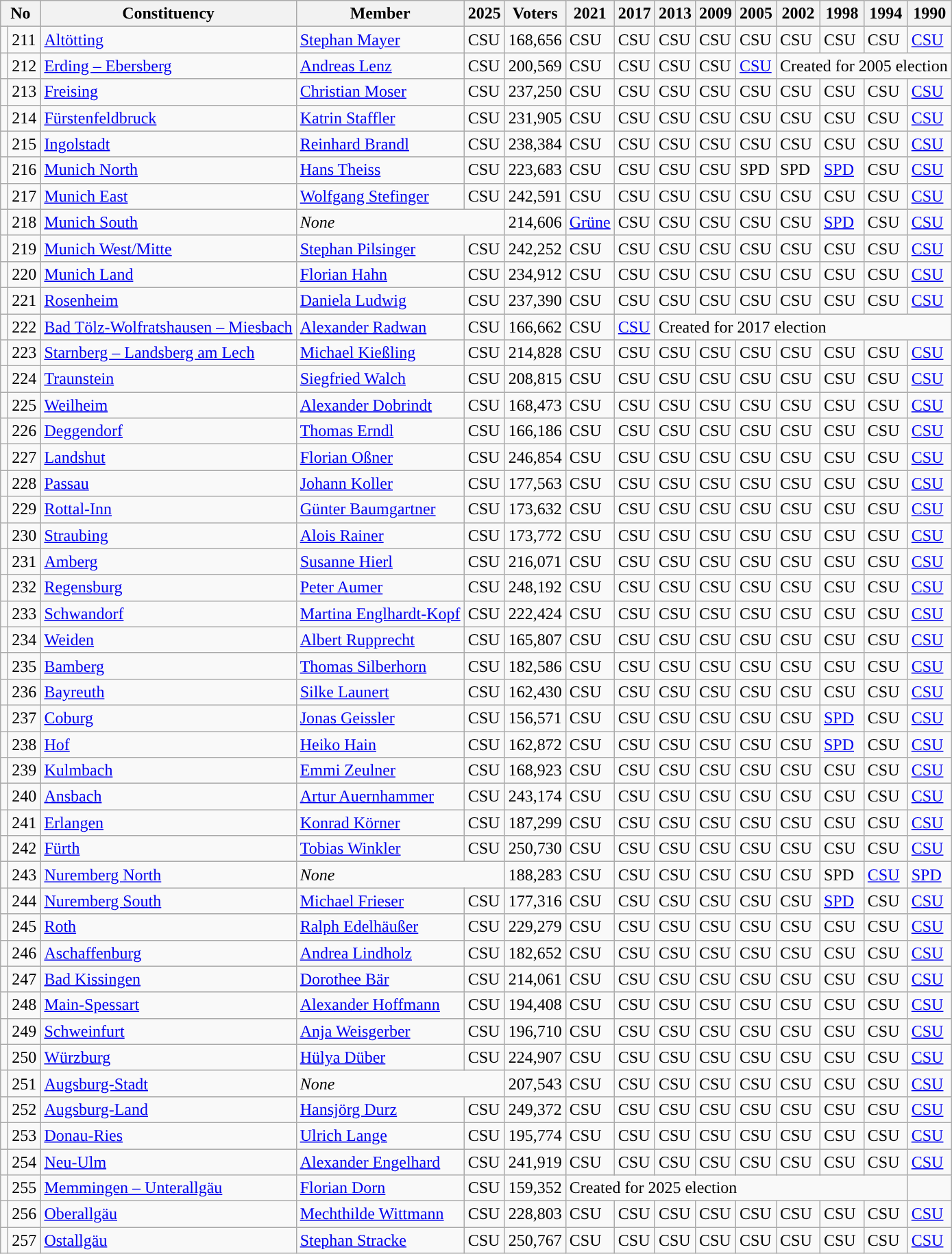<table class="wikitable sortable">
<tr>
<th colspan=2>No</th>
<th>Constituency</th>
<th>Member</th>
<th>2025</th>
<th>Voters</th>
<th>2021</th>
<th>2017</th>
<th>2013</th>
<th>2009</th>
<th>2005</th>
<th>2002</th>
<th>1998</th>
<th>1994</th>
<th>1990</th>
</tr>
<tr>
<td style="background-color: "></td>
<td>211</td>
<td><a href='#'>Altötting</a></td>
<td><a href='#'>Stephan Mayer</a></td>
<td bgcolor=>CSU</td>
<td>168,656</td>
<td bgcolor=>CSU</td>
<td bgcolor=>CSU</td>
<td bgcolor=>CSU</td>
<td bgcolor=>CSU</td>
<td bgcolor=>CSU</td>
<td bgcolor=>CSU</td>
<td bgcolor=>CSU</td>
<td bgcolor=>CSU</td>
<td><a href='#'>CSU</a></td>
</tr>
<tr>
<td style="background-color: "></td>
<td>212</td>
<td><a href='#'>Erding – Ebersberg</a></td>
<td><a href='#'>Andreas Lenz</a></td>
<td bgcolor=>CSU</td>
<td>200,569</td>
<td bgcolor=>CSU</td>
<td bgcolor=>CSU</td>
<td bgcolor=>CSU</td>
<td bgcolor=>CSU</td>
<td><a href='#'>CSU</a></td>
<td colspan=4>Created for 2005 election</td>
</tr>
<tr>
<td style="background-color: "></td>
<td>213</td>
<td><a href='#'>Freising</a></td>
<td><a href='#'>Christian Moser</a></td>
<td bgcolor=>CSU</td>
<td>237,250</td>
<td bgcolor=>CSU</td>
<td bgcolor=>CSU</td>
<td bgcolor=>CSU</td>
<td bgcolor=>CSU</td>
<td bgcolor=>CSU</td>
<td bgcolor=>CSU</td>
<td bgcolor=>CSU</td>
<td bgcolor=>CSU</td>
<td><a href='#'>CSU</a></td>
</tr>
<tr>
<td style="background-color: "></td>
<td>214</td>
<td><a href='#'>Fürstenfeldbruck</a></td>
<td><a href='#'>Katrin Staffler</a></td>
<td bgcolor=>CSU</td>
<td>231,905</td>
<td bgcolor=>CSU</td>
<td bgcolor=>CSU</td>
<td bgcolor=>CSU</td>
<td bgcolor=>CSU</td>
<td bgcolor=>CSU</td>
<td bgcolor=>CSU</td>
<td bgcolor=>CSU</td>
<td bgcolor=>CSU</td>
<td><a href='#'>CSU</a></td>
</tr>
<tr>
<td style="background-color: "></td>
<td>215</td>
<td><a href='#'>Ingolstadt</a></td>
<td><a href='#'>Reinhard Brandl</a></td>
<td bgcolor=>CSU</td>
<td>238,384</td>
<td bgcolor=>CSU</td>
<td bgcolor=>CSU</td>
<td bgcolor=>CSU</td>
<td bgcolor=>CSU</td>
<td bgcolor=>CSU</td>
<td bgcolor=>CSU</td>
<td bgcolor=>CSU</td>
<td bgcolor=>CSU</td>
<td><a href='#'>CSU</a></td>
</tr>
<tr>
<td style="background-color: "></td>
<td>216</td>
<td><a href='#'>Munich North</a></td>
<td><a href='#'>Hans Theiss</a></td>
<td bgcolor=>CSU</td>
<td>223,683</td>
<td bgcolor=>CSU</td>
<td bgcolor=>CSU</td>
<td bgcolor=>CSU</td>
<td bgcolor=>CSU</td>
<td bgcolor=>SPD</td>
<td bgcolor=>SPD</td>
<td><a href='#'>SPD</a></td>
<td bgcolor=>CSU</td>
<td><a href='#'>CSU</a></td>
</tr>
<tr>
<td style="background-color: "></td>
<td>217</td>
<td><a href='#'>Munich East</a></td>
<td><a href='#'>Wolfgang Stefinger</a></td>
<td bgcolor=>CSU</td>
<td>242,591</td>
<td bgcolor=>CSU</td>
<td bgcolor=>CSU</td>
<td bgcolor=>CSU</td>
<td bgcolor=>CSU</td>
<td bgcolor=>CSU</td>
<td bgcolor=>CSU</td>
<td bgcolor=>CSU</td>
<td bgcolor=>CSU</td>
<td><a href='#'>CSU</a></td>
</tr>
<tr>
<td></td>
<td>218</td>
<td><a href='#'>Munich South</a></td>
<td colspan="2"><em>None</em></td>
<td>214,606</td>
<td><a href='#'>Grüne</a></td>
<td bgcolor=>CSU</td>
<td bgcolor=>CSU</td>
<td bgcolor=>CSU</td>
<td bgcolor=>CSU</td>
<td bgcolor=>CSU</td>
<td><a href='#'>SPD</a></td>
<td bgcolor=>CSU</td>
<td><a href='#'>CSU</a></td>
</tr>
<tr>
<td style="background-color: "></td>
<td>219</td>
<td><a href='#'>Munich West/Mitte</a></td>
<td><a href='#'>Stephan Pilsinger</a></td>
<td bgcolor=>CSU</td>
<td>242,252</td>
<td bgcolor=>CSU</td>
<td bgcolor=>CSU</td>
<td bgcolor=>CSU</td>
<td bgcolor=>CSU</td>
<td bgcolor=>CSU</td>
<td bgcolor=>CSU</td>
<td bgcolor=>CSU</td>
<td bgcolor=>CSU</td>
<td><a href='#'>CSU</a></td>
</tr>
<tr>
<td style="background-color: "></td>
<td>220</td>
<td><a href='#'>Munich Land</a></td>
<td><a href='#'>Florian Hahn</a></td>
<td bgcolor=>CSU</td>
<td>234,912</td>
<td bgcolor=>CSU</td>
<td bgcolor=>CSU</td>
<td bgcolor=>CSU</td>
<td bgcolor=>CSU</td>
<td bgcolor=>CSU</td>
<td bgcolor=>CSU</td>
<td bgcolor=>CSU</td>
<td bgcolor=>CSU</td>
<td><a href='#'>CSU</a></td>
</tr>
<tr>
<td style="background-color: "></td>
<td>221</td>
<td><a href='#'>Rosenheim</a></td>
<td><a href='#'>Daniela Ludwig</a></td>
<td bgcolor=>CSU</td>
<td>237,390</td>
<td bgcolor=>CSU</td>
<td bgcolor=>CSU</td>
<td bgcolor=>CSU</td>
<td bgcolor=>CSU</td>
<td bgcolor=>CSU</td>
<td bgcolor=>CSU</td>
<td bgcolor=>CSU</td>
<td bgcolor=>CSU</td>
<td><a href='#'>CSU</a></td>
</tr>
<tr>
<td style="background-color: "></td>
<td>222</td>
<td><a href='#'>Bad Tölz-Wolfratshausen – Miesbach</a></td>
<td><a href='#'>Alexander Radwan</a></td>
<td bgcolor=>CSU</td>
<td>166,662</td>
<td bgcolor=>CSU</td>
<td><a href='#'>CSU</a></td>
<td colspan=7>Created for 2017 election</td>
</tr>
<tr>
<td style="background-color: "></td>
<td>223</td>
<td><a href='#'>Starnberg – Landsberg am Lech</a></td>
<td><a href='#'>Michael Kießling</a></td>
<td bgcolor=>CSU</td>
<td>214,828</td>
<td bgcolor=>CSU</td>
<td bgcolor=>CSU</td>
<td bgcolor=>CSU</td>
<td bgcolor=>CSU</td>
<td bgcolor=>CSU</td>
<td bgcolor=>CSU</td>
<td bgcolor=>CSU</td>
<td bgcolor=>CSU</td>
<td><a href='#'>CSU</a></td>
</tr>
<tr>
<td style="background-color: "></td>
<td>224</td>
<td><a href='#'>Traunstein</a></td>
<td><a href='#'>Siegfried Walch</a></td>
<td bgcolor=>CSU</td>
<td>208,815</td>
<td bgcolor=>CSU</td>
<td bgcolor=>CSU</td>
<td bgcolor=>CSU</td>
<td bgcolor=>CSU</td>
<td bgcolor=>CSU</td>
<td bgcolor=>CSU</td>
<td bgcolor=>CSU</td>
<td bgcolor=>CSU</td>
<td><a href='#'>CSU</a></td>
</tr>
<tr>
<td style="background-color: "></td>
<td>225</td>
<td><a href='#'>Weilheim</a></td>
<td><a href='#'>Alexander Dobrindt</a></td>
<td bgcolor=>CSU</td>
<td>168,473</td>
<td bgcolor=>CSU</td>
<td bgcolor=>CSU</td>
<td bgcolor=>CSU</td>
<td bgcolor=>CSU</td>
<td bgcolor=>CSU</td>
<td bgcolor=>CSU</td>
<td bgcolor=>CSU</td>
<td bgcolor=>CSU</td>
<td><a href='#'>CSU</a></td>
</tr>
<tr>
<td style="background-color: "></td>
<td>226</td>
<td><a href='#'>Deggendorf</a></td>
<td><a href='#'>Thomas Erndl</a></td>
<td bgcolor=>CSU</td>
<td>166,186</td>
<td bgcolor=>CSU</td>
<td bgcolor=>CSU</td>
<td bgcolor=>CSU</td>
<td bgcolor=>CSU</td>
<td bgcolor=>CSU</td>
<td bgcolor=>CSU</td>
<td bgcolor=>CSU</td>
<td bgcolor=>CSU</td>
<td><a href='#'>CSU</a></td>
</tr>
<tr>
<td style="background-color: "></td>
<td>227</td>
<td><a href='#'>Landshut</a></td>
<td><a href='#'>Florian Oßner</a></td>
<td bgcolor=>CSU</td>
<td>246,854</td>
<td bgcolor=>CSU</td>
<td bgcolor=>CSU</td>
<td bgcolor=>CSU</td>
<td bgcolor=>CSU</td>
<td bgcolor=>CSU</td>
<td bgcolor=>CSU</td>
<td bgcolor=>CSU</td>
<td bgcolor=>CSU</td>
<td><a href='#'>CSU</a></td>
</tr>
<tr>
<td style="background-color: "></td>
<td>228</td>
<td><a href='#'>Passau</a></td>
<td><a href='#'>Johann Koller</a></td>
<td bgcolor=>CSU</td>
<td>177,563</td>
<td bgcolor=>CSU</td>
<td bgcolor=>CSU</td>
<td bgcolor=>CSU</td>
<td bgcolor=>CSU</td>
<td bgcolor=>CSU</td>
<td bgcolor=>CSU</td>
<td bgcolor=>CSU</td>
<td bgcolor=>CSU</td>
<td><a href='#'>CSU</a></td>
</tr>
<tr>
<td style="background-color: "></td>
<td>229</td>
<td><a href='#'>Rottal-Inn</a></td>
<td><a href='#'>Günter Baumgartner</a></td>
<td bgcolor=>CSU</td>
<td>173,632</td>
<td bgcolor=>CSU</td>
<td bgcolor=>CSU</td>
<td bgcolor=>CSU</td>
<td bgcolor=>CSU</td>
<td bgcolor=>CSU</td>
<td bgcolor=>CSU</td>
<td bgcolor=>CSU</td>
<td bgcolor=>CSU</td>
<td><a href='#'>CSU</a></td>
</tr>
<tr>
<td style="background-color: "></td>
<td>230</td>
<td><a href='#'>Straubing</a></td>
<td><a href='#'>Alois Rainer</a></td>
<td bgcolor=>CSU</td>
<td>173,772</td>
<td bgcolor=>CSU</td>
<td bgcolor=>CSU</td>
<td bgcolor=>CSU</td>
<td bgcolor=>CSU</td>
<td bgcolor=>CSU</td>
<td bgcolor=>CSU</td>
<td bgcolor=>CSU</td>
<td bgcolor=>CSU</td>
<td><a href='#'>CSU</a></td>
</tr>
<tr>
<td style="background-color: "></td>
<td>231</td>
<td><a href='#'>Amberg</a></td>
<td><a href='#'>Susanne Hierl</a></td>
<td bgcolor=>CSU</td>
<td>216,071</td>
<td bgcolor=>CSU</td>
<td bgcolor=>CSU</td>
<td bgcolor=>CSU</td>
<td bgcolor=>CSU</td>
<td bgcolor=>CSU</td>
<td bgcolor=>CSU</td>
<td bgcolor=>CSU</td>
<td bgcolor=>CSU</td>
<td><a href='#'>CSU</a></td>
</tr>
<tr>
<td style="background-color: "></td>
<td>232</td>
<td><a href='#'>Regensburg</a></td>
<td><a href='#'>Peter Aumer</a></td>
<td bgcolor=>CSU</td>
<td>248,192</td>
<td bgcolor=>CSU</td>
<td bgcolor=>CSU</td>
<td bgcolor=>CSU</td>
<td bgcolor=>CSU</td>
<td bgcolor=>CSU</td>
<td bgcolor=>CSU</td>
<td bgcolor=>CSU</td>
<td bgcolor=>CSU</td>
<td><a href='#'>CSU</a></td>
</tr>
<tr>
<td style="background-color: "></td>
<td>233</td>
<td><a href='#'>Schwandorf</a></td>
<td><a href='#'>Martina Englhardt-Kopf</a></td>
<td bgcolor=>CSU</td>
<td>222,424</td>
<td bgcolor=>CSU</td>
<td bgcolor=>CSU</td>
<td bgcolor=>CSU</td>
<td bgcolor=>CSU</td>
<td bgcolor=>CSU</td>
<td bgcolor=>CSU</td>
<td bgcolor=>CSU</td>
<td bgcolor=>CSU</td>
<td><a href='#'>CSU</a></td>
</tr>
<tr>
<td style="background-color: "></td>
<td>234</td>
<td><a href='#'>Weiden</a></td>
<td><a href='#'>Albert Rupprecht</a></td>
<td bgcolor=>CSU</td>
<td>165,807</td>
<td bgcolor=>CSU</td>
<td bgcolor=>CSU</td>
<td bgcolor=>CSU</td>
<td bgcolor=>CSU</td>
<td bgcolor=>CSU</td>
<td bgcolor=>CSU</td>
<td bgcolor=>CSU</td>
<td bgcolor=>CSU</td>
<td><a href='#'>CSU</a></td>
</tr>
<tr>
<td style="background-color: "></td>
<td>235</td>
<td><a href='#'>Bamberg</a></td>
<td><a href='#'>Thomas Silberhorn</a></td>
<td bgcolor=>CSU</td>
<td>182,586</td>
<td bgcolor=>CSU</td>
<td bgcolor=>CSU</td>
<td bgcolor=>CSU</td>
<td bgcolor=>CSU</td>
<td bgcolor=>CSU</td>
<td bgcolor=>CSU</td>
<td bgcolor=>CSU</td>
<td bgcolor=>CSU</td>
<td><a href='#'>CSU</a></td>
</tr>
<tr>
<td style="background-color: "></td>
<td>236</td>
<td><a href='#'>Bayreuth</a></td>
<td><a href='#'>Silke Launert</a></td>
<td bgcolor=>CSU</td>
<td>162,430</td>
<td bgcolor=>CSU</td>
<td bgcolor=>CSU</td>
<td bgcolor=>CSU</td>
<td bgcolor=>CSU</td>
<td bgcolor=>CSU</td>
<td bgcolor=>CSU</td>
<td bgcolor=>CSU</td>
<td bgcolor=>CSU</td>
<td><a href='#'>CSU</a></td>
</tr>
<tr>
<td style="background-color: "></td>
<td>237</td>
<td><a href='#'>Coburg</a></td>
<td><a href='#'>Jonas Geissler</a></td>
<td bgcolor=>CSU</td>
<td>156,571</td>
<td bgcolor=>CSU</td>
<td bgcolor=>CSU</td>
<td bgcolor=>CSU</td>
<td bgcolor=>CSU</td>
<td bgcolor=>CSU</td>
<td bgcolor=>CSU</td>
<td><a href='#'>SPD</a></td>
<td bgcolor=>CSU</td>
<td><a href='#'>CSU</a></td>
</tr>
<tr>
<td style="background-color: "></td>
<td>238</td>
<td><a href='#'>Hof</a></td>
<td><a href='#'>Heiko Hain</a></td>
<td bgcolor=>CSU</td>
<td>162,872</td>
<td bgcolor=>CSU</td>
<td bgcolor=>CSU</td>
<td bgcolor=>CSU</td>
<td bgcolor=>CSU</td>
<td bgcolor=>CSU</td>
<td bgcolor=>CSU</td>
<td><a href='#'>SPD</a></td>
<td bgcolor=>CSU</td>
<td><a href='#'>CSU</a></td>
</tr>
<tr>
<td style="background-color: "></td>
<td>239</td>
<td><a href='#'>Kulmbach</a></td>
<td><a href='#'>Emmi Zeulner</a></td>
<td bgcolor=>CSU</td>
<td>168,923</td>
<td bgcolor=>CSU</td>
<td bgcolor=>CSU</td>
<td bgcolor=>CSU</td>
<td bgcolor=>CSU</td>
<td bgcolor=>CSU</td>
<td bgcolor=>CSU</td>
<td bgcolor=>CSU</td>
<td bgcolor=>CSU</td>
<td><a href='#'>CSU</a></td>
</tr>
<tr>
<td style="background-color: "></td>
<td>240</td>
<td><a href='#'>Ansbach</a></td>
<td><a href='#'>Artur Auernhammer</a></td>
<td bgcolor=>CSU</td>
<td>243,174</td>
<td bgcolor=>CSU</td>
<td bgcolor=>CSU</td>
<td bgcolor=>CSU</td>
<td bgcolor=>CSU</td>
<td bgcolor=>CSU</td>
<td bgcolor=>CSU</td>
<td bgcolor=>CSU</td>
<td bgcolor=>CSU</td>
<td><a href='#'>CSU</a></td>
</tr>
<tr>
<td style="background-color: "></td>
<td>241</td>
<td><a href='#'>Erlangen</a></td>
<td><a href='#'>Konrad Körner</a></td>
<td bgcolor=>CSU</td>
<td>187,299</td>
<td bgcolor=>CSU</td>
<td bgcolor=>CSU</td>
<td bgcolor=>CSU</td>
<td bgcolor=>CSU</td>
<td bgcolor=>CSU</td>
<td bgcolor=>CSU</td>
<td bgcolor=>CSU</td>
<td bgcolor=>CSU</td>
<td><a href='#'>CSU</a></td>
</tr>
<tr>
<td style="background-color: "></td>
<td>242</td>
<td><a href='#'>Fürth</a></td>
<td><a href='#'>Tobias Winkler</a></td>
<td bgcolor=>CSU</td>
<td>250,730</td>
<td bgcolor=>CSU</td>
<td bgcolor=>CSU</td>
<td bgcolor=>CSU</td>
<td bgcolor=>CSU</td>
<td bgcolor=>CSU</td>
<td bgcolor=>CSU</td>
<td bgcolor=>CSU</td>
<td bgcolor=>CSU</td>
<td><a href='#'>CSU</a></td>
</tr>
<tr>
<td></td>
<td>243</td>
<td><a href='#'>Nuremberg North</a></td>
<td colspan="2"><em>None</em></td>
<td>188,283</td>
<td bgcolor=>CSU</td>
<td bgcolor=>CSU</td>
<td bgcolor=>CSU</td>
<td bgcolor=>CSU</td>
<td bgcolor=>CSU</td>
<td bgcolor=>CSU</td>
<td bgcolor=>SPD</td>
<td><a href='#'>CSU</a></td>
<td><a href='#'>SPD</a></td>
</tr>
<tr>
<td style="background-color: "></td>
<td>244</td>
<td><a href='#'>Nuremberg South</a></td>
<td><a href='#'>Michael Frieser</a></td>
<td bgcolor=>CSU</td>
<td>177,316</td>
<td bgcolor=>CSU</td>
<td bgcolor=>CSU</td>
<td bgcolor=>CSU</td>
<td bgcolor=>CSU</td>
<td bgcolor=>CSU</td>
<td bgcolor=>CSU</td>
<td><a href='#'>SPD</a></td>
<td bgcolor=>CSU</td>
<td><a href='#'>CSU</a></td>
</tr>
<tr>
<td style="background-color: "></td>
<td>245</td>
<td><a href='#'>Roth</a></td>
<td><a href='#'>Ralph Edelhäußer</a></td>
<td bgcolor=>CSU</td>
<td>229,279</td>
<td bgcolor=>CSU</td>
<td bgcolor=>CSU</td>
<td bgcolor=>CSU</td>
<td bgcolor=>CSU</td>
<td bgcolor=>CSU</td>
<td bgcolor=>CSU</td>
<td bgcolor=>CSU</td>
<td bgcolor=>CSU</td>
<td><a href='#'>CSU</a></td>
</tr>
<tr>
<td style="background-color: "></td>
<td>246</td>
<td><a href='#'>Aschaffenburg</a></td>
<td><a href='#'>Andrea Lindholz</a></td>
<td bgcolor=>CSU</td>
<td>182,652</td>
<td bgcolor=>CSU</td>
<td bgcolor=>CSU</td>
<td bgcolor=>CSU</td>
<td bgcolor=>CSU</td>
<td bgcolor=>CSU</td>
<td bgcolor=>CSU</td>
<td bgcolor=>CSU</td>
<td bgcolor=>CSU</td>
<td><a href='#'>CSU</a></td>
</tr>
<tr>
<td style="background-color: "></td>
<td>247</td>
<td><a href='#'>Bad Kissingen</a></td>
<td><a href='#'>Dorothee Bär</a></td>
<td bgcolor=>CSU</td>
<td>214,061</td>
<td bgcolor=>CSU</td>
<td bgcolor=>CSU</td>
<td bgcolor=>CSU</td>
<td bgcolor=>CSU</td>
<td bgcolor=>CSU</td>
<td bgcolor=>CSU</td>
<td bgcolor=>CSU</td>
<td bgcolor=>CSU</td>
<td><a href='#'>CSU</a></td>
</tr>
<tr>
<td style="background-color: "></td>
<td>248</td>
<td><a href='#'>Main-Spessart</a></td>
<td><a href='#'> Alexander Hoffmann</a></td>
<td bgcolor=>CSU</td>
<td>194,408</td>
<td bgcolor=>CSU</td>
<td bgcolor=>CSU</td>
<td bgcolor=>CSU</td>
<td bgcolor=>CSU</td>
<td bgcolor=>CSU</td>
<td bgcolor=>CSU</td>
<td bgcolor=>CSU</td>
<td bgcolor=>CSU</td>
<td><a href='#'>CSU</a></td>
</tr>
<tr>
<td style="background-color: "></td>
<td>249</td>
<td><a href='#'>Schweinfurt</a></td>
<td><a href='#'>Anja Weisgerber</a></td>
<td bgcolor=>CSU</td>
<td>196,710</td>
<td bgcolor=>CSU</td>
<td bgcolor=>CSU</td>
<td bgcolor=>CSU</td>
<td bgcolor=>CSU</td>
<td bgcolor=>CSU</td>
<td bgcolor=>CSU</td>
<td bgcolor=>CSU</td>
<td bgcolor=>CSU</td>
<td><a href='#'>CSU</a></td>
</tr>
<tr>
<td style="background-color: "></td>
<td>250</td>
<td><a href='#'>Würzburg</a></td>
<td><a href='#'>Hülya Düber</a></td>
<td bgcolor=>CSU</td>
<td>224,907</td>
<td bgcolor=>CSU</td>
<td bgcolor=>CSU</td>
<td bgcolor=>CSU</td>
<td bgcolor=>CSU</td>
<td bgcolor=>CSU</td>
<td bgcolor=>CSU</td>
<td bgcolor=>CSU</td>
<td bgcolor=>CSU</td>
<td><a href='#'>CSU</a></td>
</tr>
<tr>
<td style="background-color: "></td>
<td>251</td>
<td><a href='#'>Augsburg-Stadt</a></td>
<td colspan="2"><em>None</em></td>
<td>207,543</td>
<td bgcolor=>CSU</td>
<td bgcolor=>CSU</td>
<td bgcolor=>CSU</td>
<td bgcolor=>CSU</td>
<td bgcolor=>CSU</td>
<td bgcolor=>CSU</td>
<td bgcolor=>CSU</td>
<td bgcolor=>CSU</td>
<td><a href='#'>CSU</a></td>
</tr>
<tr>
<td style="background-color: "></td>
<td>252</td>
<td><a href='#'>Augsburg-Land</a></td>
<td><a href='#'>Hansjörg Durz</a></td>
<td bgcolor=>CSU</td>
<td>249,372</td>
<td bgcolor=>CSU</td>
<td bgcolor=>CSU</td>
<td bgcolor=>CSU</td>
<td bgcolor=>CSU</td>
<td bgcolor=>CSU</td>
<td bgcolor=>CSU</td>
<td bgcolor=>CSU</td>
<td bgcolor=>CSU</td>
<td><a href='#'>CSU</a></td>
</tr>
<tr>
<td style="background-color: "></td>
<td>253</td>
<td><a href='#'>Donau-Ries</a></td>
<td><a href='#'>Ulrich Lange</a></td>
<td bgcolor=>CSU</td>
<td>195,774</td>
<td bgcolor=>CSU</td>
<td bgcolor=>CSU</td>
<td bgcolor=>CSU</td>
<td bgcolor=>CSU</td>
<td bgcolor=>CSU</td>
<td bgcolor=>CSU</td>
<td bgcolor=>CSU</td>
<td bgcolor=>CSU</td>
<td><a href='#'>CSU</a></td>
</tr>
<tr>
<td style="background-color: "></td>
<td>254</td>
<td><a href='#'>Neu-Ulm</a></td>
<td><a href='#'>Alexander Engelhard</a></td>
<td bgcolor=>CSU</td>
<td>241,919</td>
<td bgcolor=>CSU</td>
<td bgcolor=>CSU</td>
<td bgcolor=>CSU</td>
<td bgcolor=>CSU</td>
<td bgcolor=>CSU</td>
<td bgcolor=>CSU</td>
<td bgcolor=>CSU</td>
<td bgcolor=>CSU</td>
<td><a href='#'>CSU</a></td>
</tr>
<tr>
<td bgcolor=></td>
<td>255</td>
<td><a href='#'>Memmingen – Unterallgäu</a></td>
<td><a href='#'>Florian Dorn</a></td>
<td bgcolor=>CSU</td>
<td>159,352</td>
<td colspan=8>Created for 2025 election</td>
</tr>
<tr>
<td style="background-color: "></td>
<td>256</td>
<td><a href='#'>Oberallgäu</a></td>
<td><a href='#'>Mechthilde Wittmann</a></td>
<td bgcolor=>CSU</td>
<td>228,803</td>
<td bgcolor=>CSU</td>
<td bgcolor=>CSU</td>
<td bgcolor=>CSU</td>
<td bgcolor=>CSU</td>
<td bgcolor=>CSU</td>
<td bgcolor=>CSU</td>
<td bgcolor=>CSU</td>
<td bgcolor=>CSU</td>
<td><a href='#'>CSU</a></td>
</tr>
<tr>
<td style="background-color: "></td>
<td>257</td>
<td><a href='#'>Ostallgäu</a></td>
<td><a href='#'>Stephan Stracke</a></td>
<td bgcolor=>CSU</td>
<td>250,767</td>
<td bgcolor=>CSU</td>
<td bgcolor=>CSU</td>
<td bgcolor=>CSU</td>
<td bgcolor=>CSU</td>
<td bgcolor=>CSU</td>
<td bgcolor=>CSU</td>
<td bgcolor=>CSU</td>
<td bgcolor=>CSU</td>
<td><a href='#'>CSU</a></td>
</tr>
</table>
